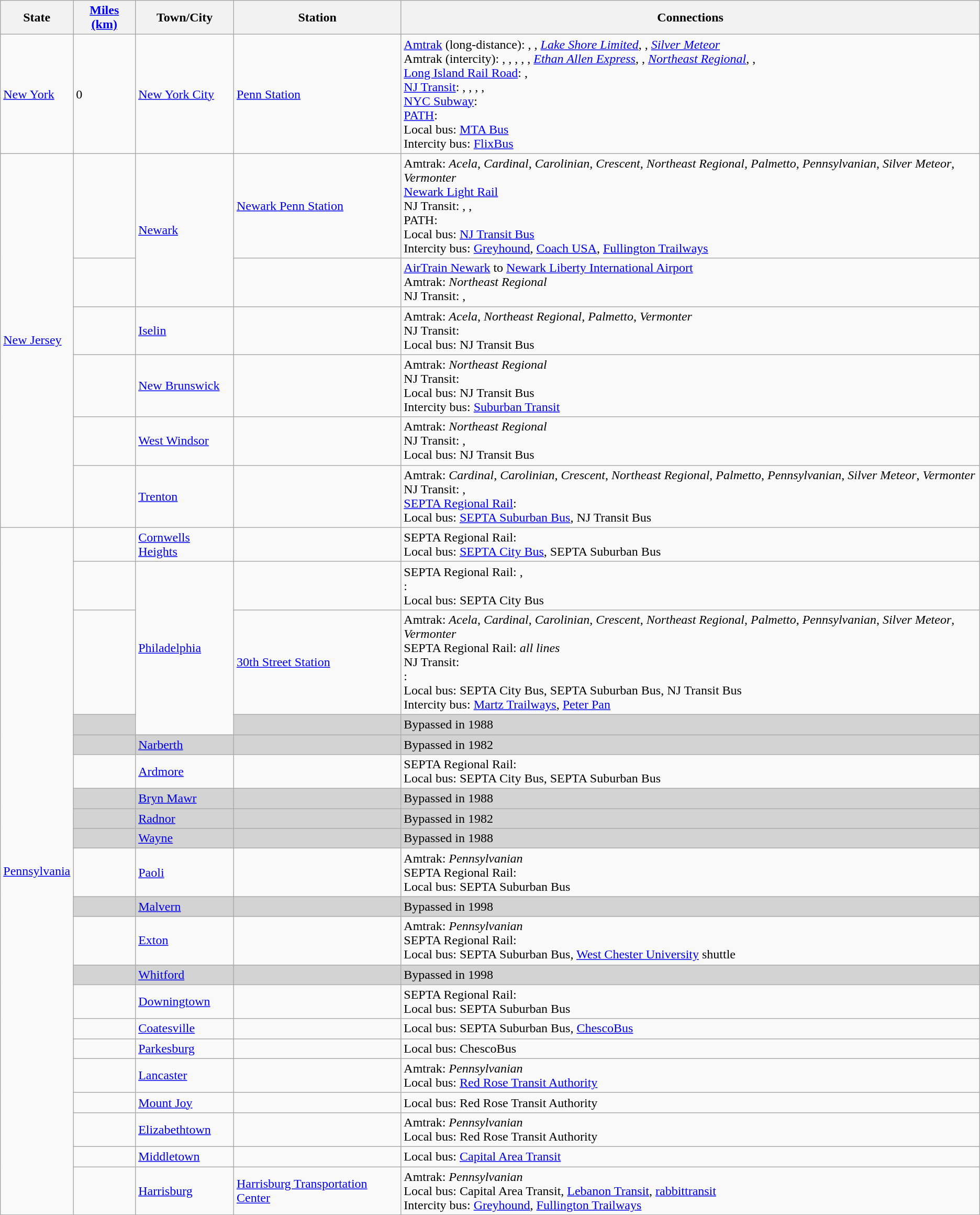<table class="wikitable mw-collapsible">
<tr>
<th>State</th>
<th><a href='#'>Miles (km)</a></th>
<th>Town/City</th>
<th>Station</th>
<th>Connections</th>
</tr>
<tr>
<td><a href='#'>New York</a></td>
<td>0</td>
<td><a href='#'>New York City</a></td>
<td><a href='#'>Penn Station</a></td>
<td> <a href='#'>Amtrak</a> (long-distance):  , , <em><a href='#'>Lake Shore Limited</a></em>, , <em><a href='#'>Silver Meteor</a></em><br> Amtrak (intercity): , , , , , <em><a href='#'>Ethan Allen Express</a></em>, , <em><a href='#'>Northeast Regional</a></em>, , <br> <a href='#'>Long Island Rail Road</a>: , <br> <a href='#'>NJ Transit</a>: , , , , <br> <a href='#'>NYC Subway</a>: <br> <a href='#'>PATH</a>:   <br> Local bus: <a href='#'>MTA Bus</a><br> Intercity bus: <a href='#'>FlixBus</a></td>
</tr>
<tr>
<td rowspan=6><a href='#'>New Jersey</a></td>
<td></td>
<td rowspan=2><a href='#'>Newark</a></td>
<td><a href='#'>Newark Penn Station</a></td>
<td> Amtrak: <em>Acela</em>, <em>Cardinal</em>, <em>Carolinian</em>, <em>Crescent</em>, <em>Northeast Regional</em>, <em>Palmetto</em>, <em>Pennsylvanian</em>, <em>Silver Meteor</em>, <em>Vermonter</em><br> <a href='#'>Newark Light Rail</a><br> NJ Transit: , , <br> PATH: <br> Local bus: <a href='#'>NJ Transit Bus</a><br> Intercity bus:  <a href='#'>Greyhound</a>, <a href='#'>Coach USA</a>, <a href='#'>Fullington Trailways</a></td>
</tr>
<tr>
<td></td>
<td> </td>
<td> <a href='#'>AirTrain Newark</a> to <a href='#'>Newark Liberty International Airport</a><br> Amtrak: <em>Northeast Regional</em><br> NJ Transit: , </td>
</tr>
<tr>
<td></td>
<td><a href='#'>Iselin</a></td>
<td></td>
<td> Amtrak: <em>Acela</em>, <em>Northeast Regional</em>, <em>Palmetto</em>, <em>Vermonter</em><br> NJ Transit: <br> Local bus: NJ Transit Bus</td>
</tr>
<tr>
<td></td>
<td><a href='#'>New Brunswick</a></td>
<td></td>
<td> Amtrak: <em>Northeast Regional</em><br> NJ Transit: <br> Local bus: NJ Transit Bus<br> Intercity bus: <a href='#'>Suburban Transit</a></td>
</tr>
<tr>
<td></td>
<td><a href='#'>West Windsor</a></td>
<td></td>
<td> Amtrak: <em>Northeast Regional</em><br> NJ Transit: , <br> Local bus: NJ Transit Bus</td>
</tr>
<tr>
<td></td>
<td><a href='#'>Trenton</a></td>
<td></td>
<td> Amtrak: <em>Cardinal</em>, <em>Carolinian</em>, <em>Crescent</em>, <em>Northeast Regional</em>, <em>Palmetto</em>, <em>Pennsylvanian</em>, <em>Silver Meteor</em>, <em>Vermonter</em><br> NJ Transit: , <br> <a href='#'>SEPTA Regional Rail</a>: <br> Local bus: <a href='#'>SEPTA Suburban Bus</a>, NJ Transit Bus</td>
</tr>
<tr>
<td rowspan=21><a href='#'>Pennsylvania</a></td>
<td></td>
<td><a href='#'>Cornwells Heights</a></td>
<td></td>
<td> SEPTA Regional Rail: <br> Local bus: <a href='#'>SEPTA City Bus</a>, SEPTA Suburban Bus</td>
</tr>
<tr>
<td></td>
<td rowspan=3><a href='#'>Philadelphia</a></td>
<td></td>
<td> SEPTA Regional Rail: , <br>: <br> Local bus: SEPTA City Bus</td>
</tr>
<tr>
<td></td>
<td><a href='#'>30th Street Station</a></td>
<td> Amtrak: <em>Acela</em>, <em>Cardinal</em>, <em>Carolinian</em>, <em>Crescent</em>, <em>Northeast Regional</em>, <em>Palmetto</em>, <em>Pennsylvanian</em>, <em>Silver Meteor</em>, <em>Vermonter</em><br> SEPTA Regional Rail: <em>all lines</em><br> NJ Transit: <br>:  <br> Local bus: SEPTA City Bus, SEPTA Suburban Bus, NJ Transit Bus<br> Intercity bus: <a href='#'>Martz Trailways</a>, <a href='#'>Peter Pan</a></td>
</tr>
<tr style="background-color:lightgray">
<td></td>
<td></td>
<td>Bypassed in 1988</td>
</tr>
<tr style="background-color:lightgray">
<td></td>
<td><a href='#'>Narberth</a></td>
<td></td>
<td>Bypassed in 1982</td>
</tr>
<tr>
<td></td>
<td><a href='#'>Ardmore</a></td>
<td></td>
<td> SEPTA Regional Rail: <br> Local bus: SEPTA City Bus, SEPTA Suburban Bus</td>
</tr>
<tr style="background-color:lightgray">
<td></td>
<td><a href='#'>Bryn Mawr</a></td>
<td></td>
<td>Bypassed in 1988</td>
</tr>
<tr style="background-color:lightgray">
<td></td>
<td><a href='#'>Radnor</a></td>
<td></td>
<td>Bypassed in 1982</td>
</tr>
<tr style="background-color:lightgray">
<td></td>
<td><a href='#'>Wayne</a></td>
<td></td>
<td>Bypassed in 1988</td>
</tr>
<tr>
<td></td>
<td><a href='#'>Paoli</a></td>
<td></td>
<td> Amtrak: <em>Pennsylvanian</em><br> SEPTA Regional Rail: <br> Local bus: SEPTA Suburban Bus</td>
</tr>
<tr style="background-color:lightgray">
<td></td>
<td><a href='#'>Malvern</a></td>
<td></td>
<td>Bypassed in 1998</td>
</tr>
<tr>
<td></td>
<td><a href='#'>Exton</a></td>
<td></td>
<td> Amtrak: <em>Pennsylvanian</em><br> SEPTA Regional Rail: <br> Local bus: SEPTA Suburban Bus, <a href='#'>West Chester University</a> shuttle</td>
</tr>
<tr style="background-color:lightgray">
<td></td>
<td><a href='#'>Whitford</a></td>
<td></td>
<td>Bypassed in 1998</td>
</tr>
<tr>
<td></td>
<td><a href='#'>Downingtown</a></td>
<td></td>
<td> SEPTA Regional Rail: <br> Local bus: SEPTA Suburban Bus</td>
</tr>
<tr>
<td></td>
<td><a href='#'>Coatesville</a></td>
<td></td>
<td> Local bus: SEPTA Suburban Bus, <a href='#'>ChescoBus</a></td>
</tr>
<tr>
<td></td>
<td><a href='#'>Parkesburg</a></td>
<td></td>
<td> Local bus: ChescoBus</td>
</tr>
<tr>
<td></td>
<td><a href='#'>Lancaster</a></td>
<td></td>
<td> Amtrak: <em>Pennsylvanian</em><br> Local bus: <a href='#'>Red Rose Transit Authority</a></td>
</tr>
<tr>
<td></td>
<td><a href='#'>Mount Joy</a></td>
<td></td>
<td> Local bus: Red Rose Transit Authority</td>
</tr>
<tr>
<td></td>
<td><a href='#'>Elizabethtown</a></td>
<td></td>
<td> Amtrak: <em>Pennsylvanian</em><br> Local bus: Red Rose Transit Authority</td>
</tr>
<tr>
<td></td>
<td><a href='#'>Middletown</a></td>
<td></td>
<td> Local bus: <a href='#'>Capital Area Transit</a></td>
</tr>
<tr>
<td></td>
<td><a href='#'>Harrisburg</a></td>
<td><a href='#'>Harrisburg Transportation Center</a></td>
<td> Amtrak: <em>Pennsylvanian</em><br> Local bus: Capital Area Transit, <a href='#'>Lebanon Transit</a>, <a href='#'>rabbittransit</a><br> Intercity bus:  <a href='#'>Greyhound</a>, <a href='#'>Fullington Trailways</a></td>
</tr>
<tr>
</tr>
</table>
